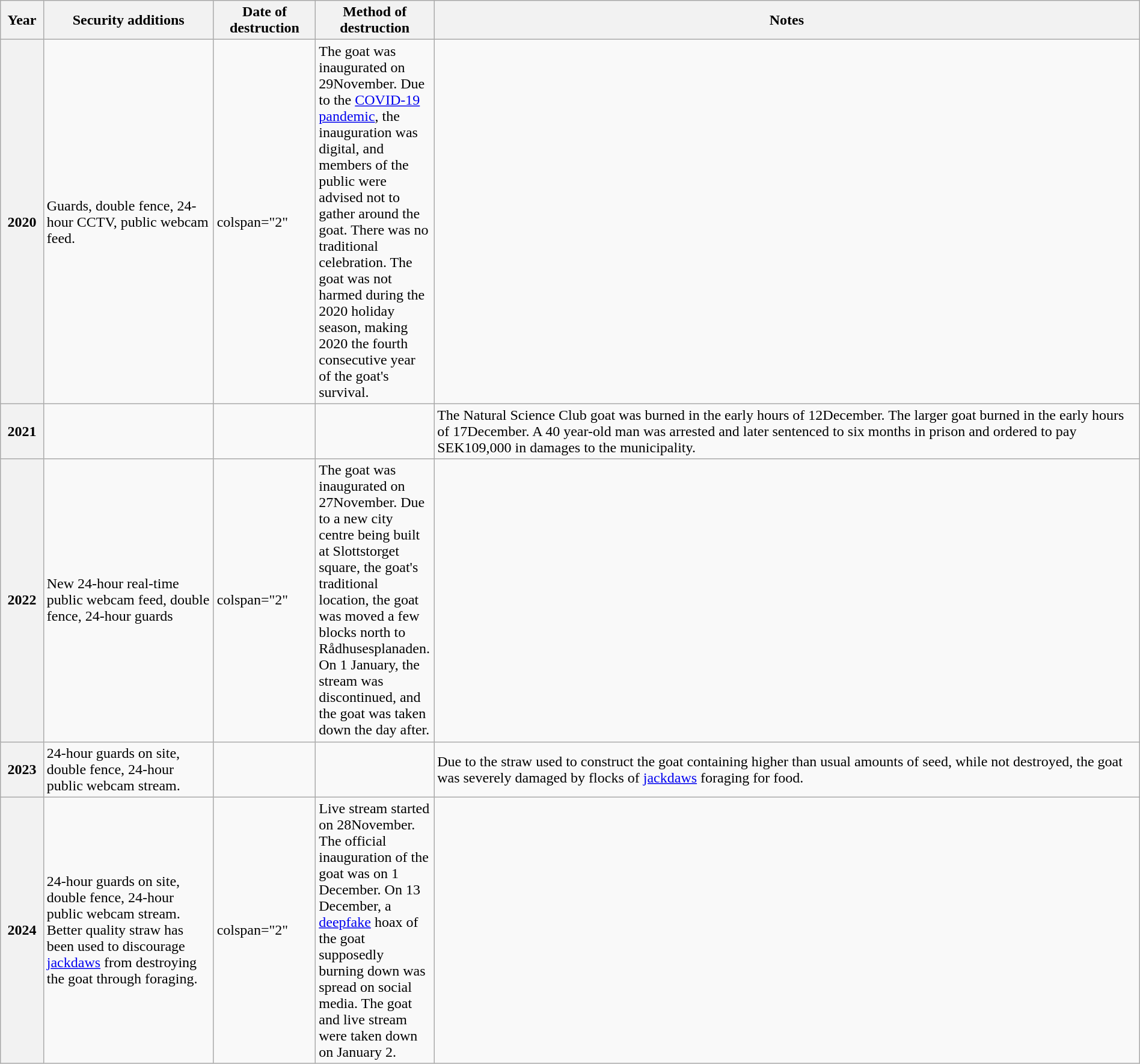<table class="sortable wikitable" style="width: 100%;">
<tr>
<th width="40">Year</th>
<th width="180">Security additions</th>
<th width="105">Date of destruction</th>
<th width="105">Method of destruction</th>
<th width="770">Notes</th>
</tr>
<tr>
<th scope="row">2020</th>
<td>Guards, double fence, 24-hour CCTV, public webcam feed.</td>
<td>colspan="2" </td>
<td>The goat was inaugurated on 29November. Due to the <a href='#'>COVID-19 pandemic</a>, the inauguration was digital, and members of the public were advised not to gather around the goat. There was no traditional celebration. The goat was not harmed during the 2020 holiday season, making 2020 the fourth consecutive year of the goat's survival.</td>
</tr>
<tr>
<th scope="row">2021</th>
<td></td>
<td></td>
<td></td>
<td>The Natural Science Club goat was burned in the early hours of 12December. The larger goat burned in the early hours of 17December. A 40 year-old man was arrested and later sentenced to six months in prison and ordered to pay SEK109,000 in damages to the municipality.</td>
</tr>
<tr>
<th scope="row">2022</th>
<td>New 24-hour real-time public webcam feed, double fence, 24-hour guards</td>
<td>colspan="2" </td>
<td>The goat was inaugurated on 27November. Due to a new city centre being built at Slottstorget square, the goat's traditional location, the goat was moved a few blocks north to Rådhusesplanaden. On 1 January, the stream was discontinued, and the goat was taken down the day after.</td>
</tr>
<tr>
<th scope="row">2023</th>
<td>24-hour guards on site, double fence, 24-hour public webcam stream.</td>
<td></td>
<td></td>
<td>Due to the straw used to construct the goat containing higher than usual amounts of seed, while not destroyed, the goat was severely damaged by flocks of <a href='#'>jackdaws</a> foraging for food.</td>
</tr>
<tr>
<th scope="row">2024</th>
<td>24-hour guards on site, double fence, 24-hour public webcam stream. Better quality straw has been used to discourage <a href='#'>jackdaws</a> from destroying the goat through foraging.</td>
<td>colspan="2" </td>
<td>Live stream started on 28November. The official inauguration of the goat was on 1 December. On 13 December, a <a href='#'>deepfake</a> hoax of the goat supposedly burning down was spread on social media. The goat and live stream were taken down on January 2.</td>
</tr>
</table>
